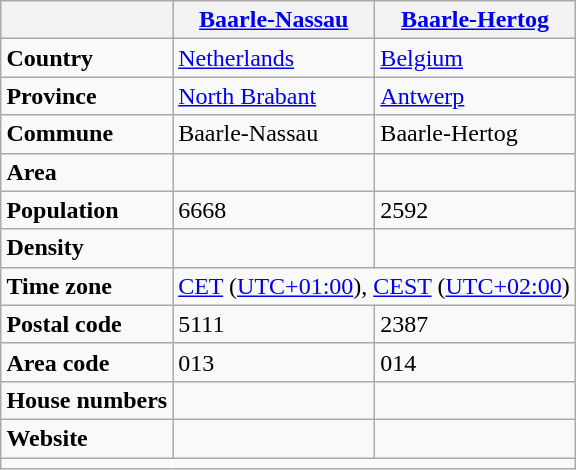<table class="infobox wikitable">
<tr>
<th></th>
<th><a href='#'>Baarle-Nassau</a></th>
<th><a href='#'>Baarle-Hertog</a></th>
</tr>
<tr>
<td><strong>Country</strong></td>
<td><a href='#'>Netherlands</a></td>
<td><a href='#'>Belgium</a></td>
</tr>
<tr>
<td><strong>Province</strong></td>
<td><a href='#'>North Brabant</a></td>
<td><a href='#'>Antwerp</a></td>
</tr>
<tr>
<td><strong>Commune</strong></td>
<td>Baarle-Nassau</td>
<td>Baarle-Hertog</td>
</tr>
<tr>
<td><strong>Area</strong></td>
<td></td>
<td></td>
</tr>
<tr>
<td><strong>Population</strong></td>
<td>6668</td>
<td>2592</td>
</tr>
<tr>
<td><strong>Density</strong></td>
<td></td>
<td></td>
</tr>
<tr>
<td><strong>Time zone</strong></td>
<td colspan="2"><a href='#'>CET</a> (<a href='#'>UTC+01:00</a>), <a href='#'>CEST</a> (<a href='#'>UTC+02:00</a>)</td>
</tr>
<tr>
<td><strong>Postal code</strong></td>
<td>5111</td>
<td>2387</td>
</tr>
<tr>
<td><strong>Area code</strong></td>
<td>013</td>
<td>014</td>
</tr>
<tr>
<td><strong>House numbers</strong></td>
<td></td>
<td></td>
</tr>
<tr>
<td><strong>Website</strong></td>
<td></td>
<td></td>
</tr>
<tr>
<td colspan="3" style="text-align: center;"></td>
</tr>
</table>
